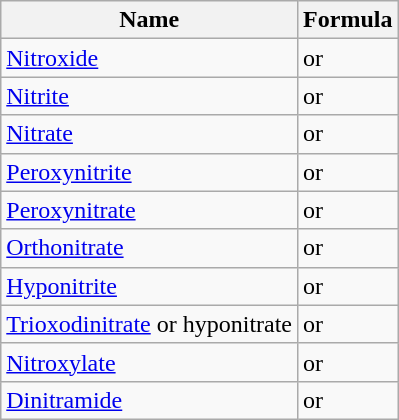<table class="wikitable">
<tr>
<th>Name</th>
<th>Formula</th>
</tr>
<tr>
<td><a href='#'>Nitroxide</a></td>
<td> or </td>
</tr>
<tr>
<td><a href='#'>Nitrite</a></td>
<td> or </td>
</tr>
<tr>
<td><a href='#'>Nitrate</a></td>
<td> or </td>
</tr>
<tr>
<td><a href='#'>Peroxynitrite</a></td>
<td> or </td>
</tr>
<tr>
<td><a href='#'>Peroxynitrate</a></td>
<td> or </td>
</tr>
<tr>
<td><a href='#'>Orthonitrate</a></td>
<td> or </td>
</tr>
<tr>
<td><a href='#'>Hyponitrite</a></td>
<td> or </td>
</tr>
<tr>
<td><a href='#'>Trioxodinitrate</a> or hyponitrate</td>
<td> or </td>
</tr>
<tr>
<td><a href='#'>Nitroxylate</a></td>
<td> or </td>
</tr>
<tr>
<td><a href='#'>Dinitramide</a></td>
<td> or </td>
</tr>
</table>
